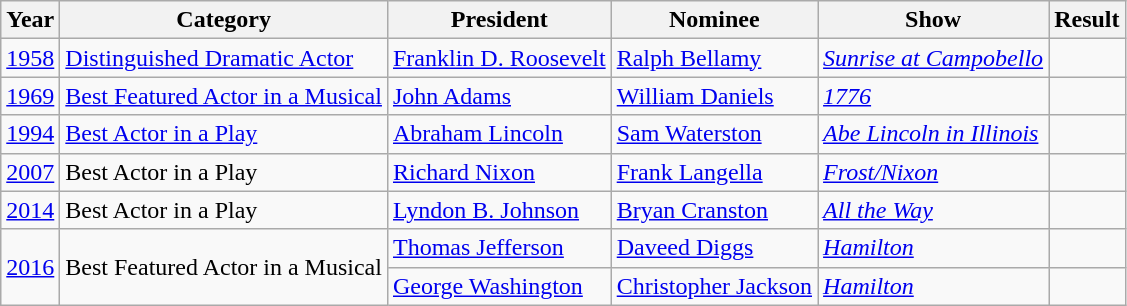<table class="wikitable sortable">
<tr>
<th>Year</th>
<th>Category</th>
<th>President</th>
<th>Nominee</th>
<th>Show</th>
<th>Result</th>
</tr>
<tr>
<td><a href='#'>1958</a></td>
<td><a href='#'>Distinguished Dramatic Actor</a></td>
<td><a href='#'>Franklin D. Roosevelt</a></td>
<td><a href='#'>Ralph Bellamy</a></td>
<td><em><a href='#'>Sunrise at Campobello</a></em></td>
<td></td>
</tr>
<tr>
<td><a href='#'>1969</a></td>
<td><a href='#'>Best Featured Actor in a Musical</a></td>
<td><a href='#'>John Adams</a></td>
<td><a href='#'>William Daniels</a></td>
<td><em><a href='#'>1776</a></em></td>
<td></td>
</tr>
<tr>
<td><a href='#'>1994</a></td>
<td><a href='#'>Best Actor in a Play</a></td>
<td><a href='#'>Abraham Lincoln</a></td>
<td><a href='#'>Sam Waterston</a></td>
<td><em><a href='#'>Abe Lincoln in Illinois</a></em></td>
<td></td>
</tr>
<tr>
<td><a href='#'>2007</a></td>
<td>Best Actor in a Play</td>
<td><a href='#'>Richard Nixon</a></td>
<td><a href='#'>Frank Langella</a></td>
<td><em><a href='#'>Frost/Nixon</a></em></td>
<td></td>
</tr>
<tr>
<td><a href='#'>2014</a></td>
<td>Best Actor in a Play</td>
<td><a href='#'>Lyndon B. Johnson</a></td>
<td><a href='#'>Bryan Cranston</a></td>
<td><em><a href='#'>All the Way</a></em></td>
<td></td>
</tr>
<tr>
<td rowspan=2><a href='#'>2016</a></td>
<td rowspan=2>Best Featured Actor in a Musical</td>
<td><a href='#'>Thomas Jefferson</a></td>
<td><a href='#'>Daveed Diggs</a></td>
<td><em><a href='#'>Hamilton</a></em></td>
<td></td>
</tr>
<tr>
<td><a href='#'>George Washington</a></td>
<td><a href='#'>Christopher Jackson</a></td>
<td><em><a href='#'>Hamilton</a></em></td>
<td></td>
</tr>
</table>
